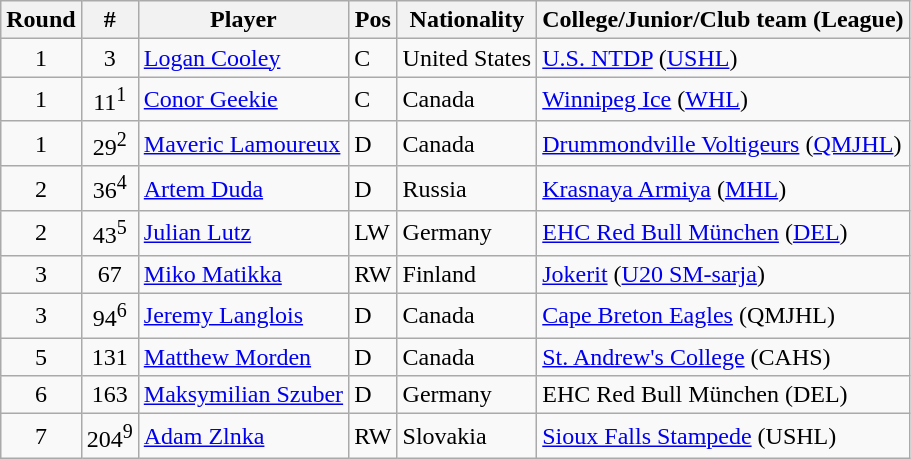<table class="wikitable">
<tr>
<th>Round</th>
<th>#</th>
<th>Player</th>
<th>Pos</th>
<th>Nationality</th>
<th>College/Junior/Club team (League)</th>
</tr>
<tr>
<td style="text-align:center;">1</td>
<td style="text-align:center;">3</td>
<td><a href='#'>Logan Cooley</a></td>
<td>C</td>
<td> United States</td>
<td><a href='#'>U.S. NTDP</a> (<a href='#'>USHL</a>)</td>
</tr>
<tr>
<td style="text-align:center;">1</td>
<td style="text-align:center;">11<sup>1</sup></td>
<td><a href='#'>Conor Geekie</a></td>
<td>C</td>
<td> Canada</td>
<td><a href='#'>Winnipeg Ice</a> (<a href='#'>WHL</a>)</td>
</tr>
<tr>
<td style="text-align:center;">1</td>
<td style="text-align:center;">29<sup>2</sup></td>
<td><a href='#'>Maveric Lamoureux</a></td>
<td>D</td>
<td> Canada</td>
<td><a href='#'>Drummondville Voltigeurs</a> (<a href='#'>QMJHL</a>)</td>
</tr>
<tr>
<td style="text-align:center;">2</td>
<td style="text-align:center;">36<sup>4</sup></td>
<td><a href='#'>Artem Duda</a></td>
<td>D</td>
<td> Russia</td>
<td><a href='#'>Krasnaya Armiya</a> (<a href='#'>MHL</a>)</td>
</tr>
<tr>
<td style="text-align:center;">2</td>
<td style="text-align:center;">43<sup>5</sup></td>
<td><a href='#'>Julian Lutz</a></td>
<td>LW</td>
<td> Germany</td>
<td><a href='#'>EHC Red Bull München</a> (<a href='#'>DEL</a>)</td>
</tr>
<tr>
<td style="text-align:center;">3</td>
<td style="text-align:center;">67</td>
<td><a href='#'>Miko Matikka</a></td>
<td>RW</td>
<td> Finland</td>
<td><a href='#'>Jokerit</a> (<a href='#'>U20 SM-sarja</a>)</td>
</tr>
<tr>
<td style="text-align:center;">3</td>
<td style="text-align:center;">94<sup>6</sup></td>
<td><a href='#'>Jeremy Langlois</a></td>
<td>D</td>
<td> Canada</td>
<td><a href='#'>Cape Breton Eagles</a> (QMJHL)</td>
</tr>
<tr>
<td style="text-align:center;">5</td>
<td style="text-align:center;">131</td>
<td><a href='#'>Matthew Morden</a></td>
<td>D</td>
<td> Canada</td>
<td><a href='#'>St. Andrew's College</a> (CAHS)</td>
</tr>
<tr>
<td style="text-align:center;">6</td>
<td style="text-align:center;">163</td>
<td><a href='#'>Maksymilian Szuber</a></td>
<td>D</td>
<td> Germany</td>
<td>EHC Red Bull München (DEL)</td>
</tr>
<tr>
<td style="text-align:center;">7</td>
<td style="text-align:center;">204<sup>9</sup></td>
<td><a href='#'>Adam Zlnka</a></td>
<td>RW</td>
<td> Slovakia</td>
<td><a href='#'>Sioux Falls Stampede</a> (USHL)</td>
</tr>
</table>
